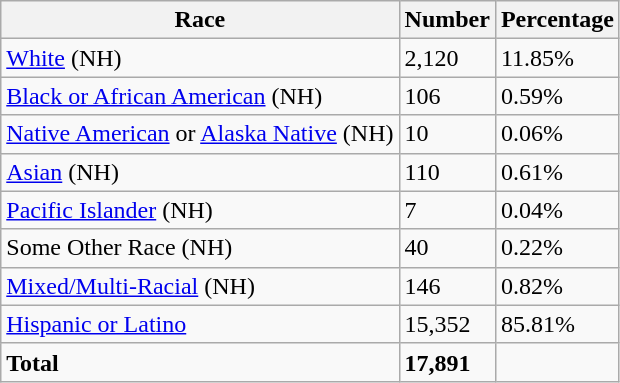<table class="wikitable">
<tr>
<th>Race</th>
<th>Number</th>
<th>Percentage</th>
</tr>
<tr>
<td><a href='#'>White</a> (NH)</td>
<td>2,120</td>
<td>11.85%</td>
</tr>
<tr>
<td><a href='#'>Black or African American</a> (NH)</td>
<td>106</td>
<td>0.59%</td>
</tr>
<tr>
<td><a href='#'>Native American</a> or <a href='#'>Alaska Native</a> (NH)</td>
<td>10</td>
<td>0.06%</td>
</tr>
<tr>
<td><a href='#'>Asian</a> (NH)</td>
<td>110</td>
<td>0.61%</td>
</tr>
<tr>
<td><a href='#'>Pacific Islander</a> (NH)</td>
<td>7</td>
<td>0.04%</td>
</tr>
<tr>
<td>Some Other Race (NH)</td>
<td>40</td>
<td>0.22%</td>
</tr>
<tr>
<td><a href='#'>Mixed/Multi-Racial</a> (NH)</td>
<td>146</td>
<td>0.82%</td>
</tr>
<tr>
<td><a href='#'>Hispanic or Latino</a></td>
<td>15,352</td>
<td>85.81%</td>
</tr>
<tr>
<td><strong>Total</strong></td>
<td><strong>17,891</strong></td>
<td></td>
</tr>
</table>
